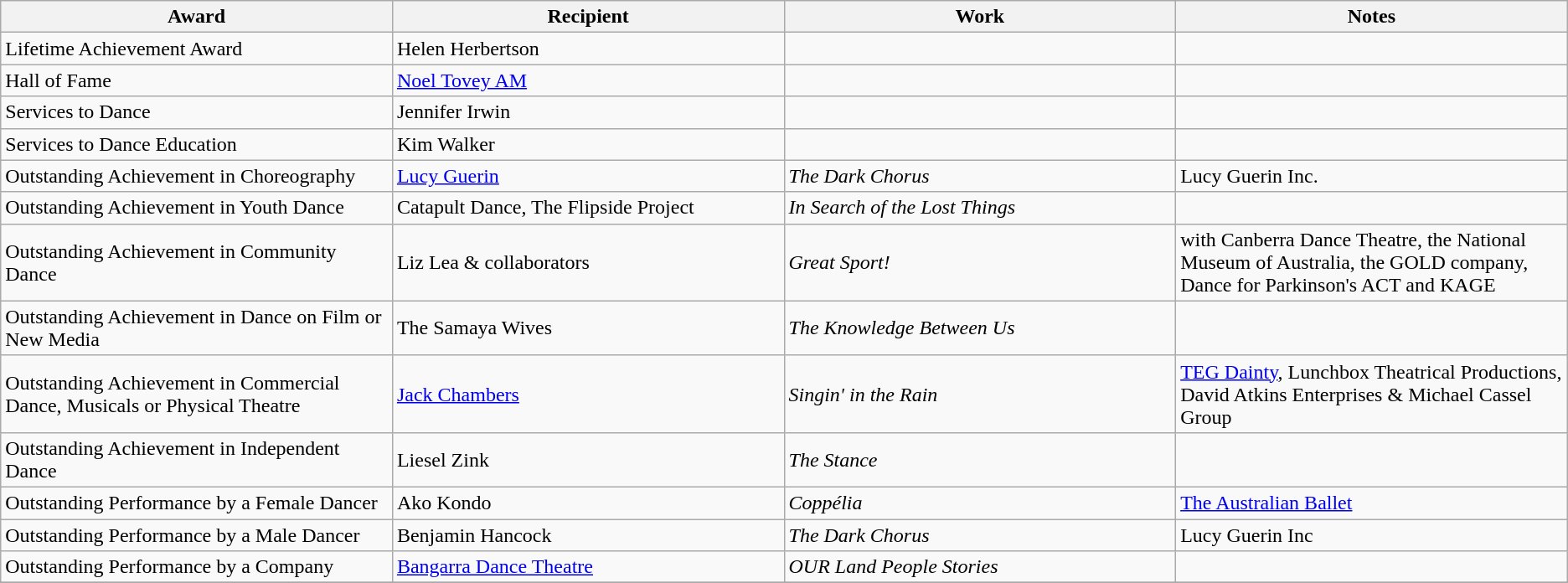<table class="wikitable">
<tr>
<th width="25%">Award</th>
<th width="25%">Recipient</th>
<th width="25%">Work</th>
<th width="25%">Notes</th>
</tr>
<tr>
<td>Lifetime Achievement Award</td>
<td>Helen Herbertson</td>
<td></td>
<td></td>
</tr>
<tr>
<td>Hall of Fame</td>
<td><a href='#'>Noel Tovey AM</a></td>
<td></td>
<td></td>
</tr>
<tr>
<td>Services to Dance</td>
<td>Jennifer Irwin</td>
<td></td>
<td></td>
</tr>
<tr>
<td>Services to Dance Education</td>
<td>Kim Walker</td>
<td></td>
<td></td>
</tr>
<tr>
<td>Outstanding Achievement in Choreography</td>
<td><a href='#'>Lucy Guerin</a></td>
<td><em>The Dark Chorus</em></td>
<td>Lucy Guerin Inc.</td>
</tr>
<tr>
<td>Outstanding Achievement in Youth Dance</td>
<td>Catapult Dance, The Flipside Project</td>
<td><em>In Search of the Lost Things</em></td>
<td></td>
</tr>
<tr>
<td>Outstanding Achievement in Community Dance</td>
<td>Liz Lea & collaborators</td>
<td><em>Great Sport!</em></td>
<td>with Canberra Dance Theatre, the National Museum of Australia, the GOLD company, Dance for Parkinson's ACT and KAGE</td>
</tr>
<tr>
<td>Outstanding Achievement in Dance on Film or New Media</td>
<td>The Samaya Wives</td>
<td><em>The Knowledge Between Us</em></td>
<td></td>
</tr>
<tr>
<td>Outstanding Achievement in Commercial Dance, Musicals or Physical Theatre</td>
<td><a href='#'>Jack Chambers</a></td>
<td><em>Singin' in the Rain</em></td>
<td><a href='#'>TEG Dainty</a>, Lunchbox Theatrical Productions, David Atkins Enterprises & Michael Cassel Group</td>
</tr>
<tr>
<td>Outstanding Achievement in Independent Dance</td>
<td>Liesel Zink</td>
<td><em>The Stance</em></td>
<td></td>
</tr>
<tr>
<td>Outstanding Performance by a Female Dancer</td>
<td>Ako Kondo</td>
<td><em>Coppélia</em></td>
<td><a href='#'>The Australian Ballet</a></td>
</tr>
<tr>
<td>Outstanding Performance by a Male Dancer</td>
<td>Benjamin Hancock</td>
<td><em>The Dark Chorus</em></td>
<td>Lucy Guerin Inc</td>
</tr>
<tr>
<td>Outstanding Performance by a Company</td>
<td><a href='#'>Bangarra Dance Theatre</a></td>
<td><em>OUR Land People Stories</em></td>
<td></td>
</tr>
<tr>
</tr>
</table>
